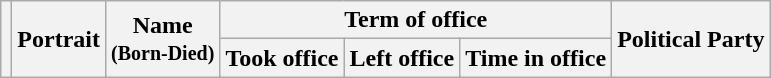<table class="wikitable" style="text-align:center">
<tr>
<th rowspan=2></th>
<th rowspan=2>Portrait</th>
<th rowspan=2>Name<br><small>(Born-Died)</small></th>
<th colspan=3>Term of office</th>
<th rowspan=2>Political Party</th>
</tr>
<tr>
<th>Took office</th>
<th>Left office</th>
<th>Time in office<br></th>
</tr>
</table>
